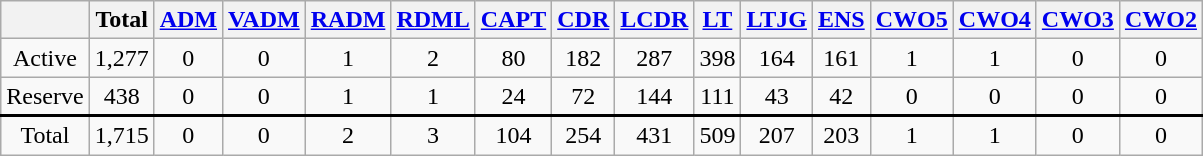<table class="wikitable" style="border: none; text-align:center;">
<tr>
<th scope="col"></th>
<th scope="col">Total</th>
<th scope="col"><a href='#'>ADM</a></th>
<th scope="col"><a href='#'>VADM</a></th>
<th scope="col"><a href='#'>RADM</a></th>
<th scope="col"><a href='#'>RDML</a></th>
<th scope="col"><a href='#'>CAPT</a></th>
<th scope="col"><a href='#'>CDR</a></th>
<th scope="col"><a href='#'>LCDR</a></th>
<th scope="col"><a href='#'>LT</a></th>
<th scope="col"><a href='#'>LTJG</a></th>
<th scope="col"><a href='#'>ENS</a></th>
<th scope="col"><a href='#'>CWO5</a></th>
<th scope="col"><a href='#'>CWO4</a></th>
<th scope="col"><a href='#'>CWO3</a></th>
<th scope="col"><a href='#'>CWO2</a></th>
</tr>
<tr>
<td>Active</td>
<td>1,277</td>
<td>0</td>
<td>0</td>
<td>1</td>
<td>2</td>
<td>80</td>
<td>182</td>
<td>287</td>
<td>398</td>
<td>164</td>
<td>161</td>
<td>1</td>
<td>1</td>
<td>0</td>
<td>0</td>
</tr>
<tr>
<td>Reserve</td>
<td>438</td>
<td>0</td>
<td>0</td>
<td>1</td>
<td>1</td>
<td>24</td>
<td>72</td>
<td>144</td>
<td>111</td>
<td>43</td>
<td>42</td>
<td>0</td>
<td>0</td>
<td>0</td>
<td>0</td>
</tr>
<tr style="border-top:2px solid">
<td>Total</td>
<td>1,715</td>
<td>0</td>
<td>0</td>
<td>2</td>
<td>3</td>
<td>104</td>
<td>254</td>
<td>431</td>
<td>509</td>
<td>207</td>
<td>203</td>
<td>1</td>
<td>1</td>
<td>0</td>
<td>0</td>
</tr>
</table>
